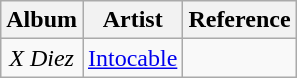<table class="wikitable">
<tr>
<th>Album</th>
<th>Artist</th>
<th class="unsortable">Reference</th>
</tr>
<tr>
<td style="text-align: center;"><em>X Diez</em></td>
<td style="text-align: center;"><a href='#'>Intocable</a></td>
<td style="text-align: center;" rowspan="2"></td>
</tr>
</table>
